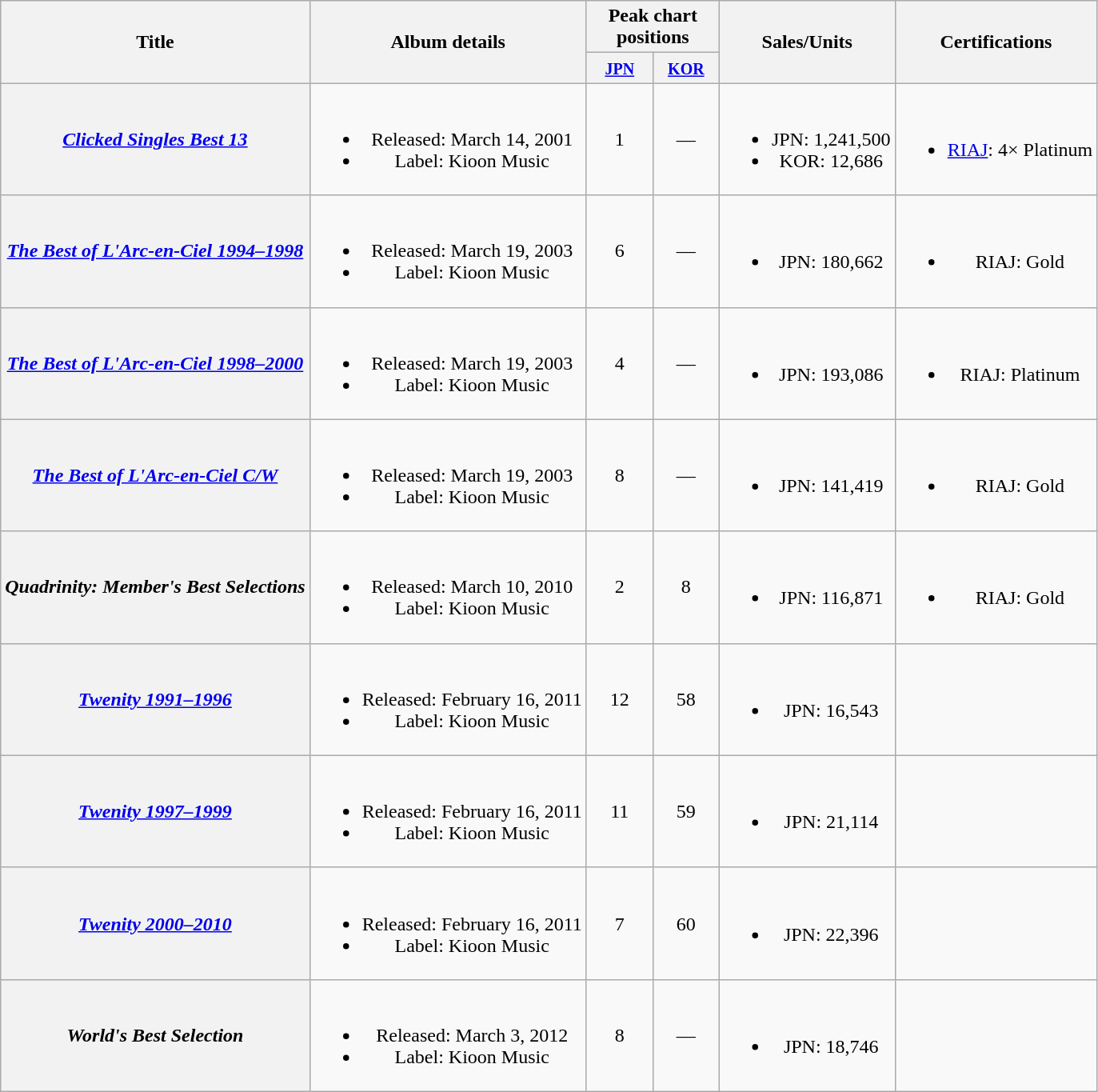<table class="wikitable plainrowheaders" style="text-align:center;">
<tr>
<th rowspan="2" scope="col">Title</th>
<th rowspan="2" scope="col">Album details</th>
<th colspan="2">Peak chart positions</th>
<th rowspan="2" scope="col">Sales/Units</th>
<th rowspan="2">Certifications</th>
</tr>
<tr>
<th style="width:3em;"><small><a href='#'>JPN</a></small><br></th>
<th style="width:3em;"><small><a href='#'>KOR</a></small><br></th>
</tr>
<tr>
<th scope="row"><em><a href='#'>Clicked Singles Best 13</a></em></th>
<td><br><ul><li>Released: March 14, 2001</li><li>Label: Kioon Music</li></ul></td>
<td>1</td>
<td>—</td>
<td><br><ul><li>JPN: 1,241,500</li><li>KOR: 12,686</li></ul></td>
<td><br><ul><li><a href='#'>RIAJ</a>: 4× Platinum</li></ul></td>
</tr>
<tr>
<th scope="row"><em><a href='#'>The Best of L'Arc-en-Ciel 1994–1998</a></em></th>
<td><br><ul><li>Released: March 19, 2003</li><li>Label: Kioon Music</li></ul></td>
<td>6</td>
<td>—</td>
<td><br><ul><li>JPN: 180,662</li></ul></td>
<td><br><ul><li>RIAJ: Gold</li></ul></td>
</tr>
<tr>
<th scope="row"><em><a href='#'>The Best of L'Arc-en-Ciel 1998–2000</a></em></th>
<td><br><ul><li>Released: March 19, 2003</li><li>Label: Kioon Music</li></ul></td>
<td>4</td>
<td>—</td>
<td><br><ul><li>JPN: 193,086</li></ul></td>
<td><br><ul><li>RIAJ: Platinum</li></ul></td>
</tr>
<tr>
<th scope="row"><em><a href='#'>The Best of L'Arc-en-Ciel C/W</a></em></th>
<td><br><ul><li>Released: March 19, 2003</li><li>Label: Kioon Music</li></ul></td>
<td>8</td>
<td>—</td>
<td><br><ul><li>JPN: 141,419</li></ul></td>
<td><br><ul><li>RIAJ: Gold</li></ul></td>
</tr>
<tr>
<th scope="row"><em>Quadrinity: Member's Best Selections</em></th>
<td><br><ul><li>Released: March 10, 2010</li><li>Label: Kioon Music</li></ul></td>
<td>2</td>
<td>8</td>
<td><br><ul><li>JPN: 116,871</li></ul></td>
<td><br><ul><li>RIAJ: Gold</li></ul></td>
</tr>
<tr>
<th scope="row"><em><a href='#'>Twenity 1991–1996</a></em></th>
<td><br><ul><li>Released: February 16, 2011</li><li>Label: Kioon Music</li></ul></td>
<td>12</td>
<td>58</td>
<td><br><ul><li>JPN: 16,543</li></ul></td>
<td></td>
</tr>
<tr>
<th scope="row"><em><a href='#'>Twenity 1997–1999</a></em></th>
<td><br><ul><li>Released: February 16, 2011</li><li>Label: Kioon Music</li></ul></td>
<td>11</td>
<td>59</td>
<td><br><ul><li>JPN: 21,114</li></ul></td>
<td></td>
</tr>
<tr>
<th scope="row"><em><a href='#'>Twenity 2000–2010</a></em></th>
<td><br><ul><li>Released: February 16, 2011</li><li>Label: Kioon Music</li></ul></td>
<td>7</td>
<td>60</td>
<td><br><ul><li>JPN: 22,396</li></ul></td>
<td></td>
</tr>
<tr>
<th scope="row"><em>World's Best Selection</em></th>
<td><br><ul><li>Released: March 3, 2012</li><li>Label: Kioon Music</li></ul></td>
<td>8</td>
<td>—</td>
<td><br><ul><li>JPN: 18,746</li></ul></td>
<td></td>
</tr>
</table>
